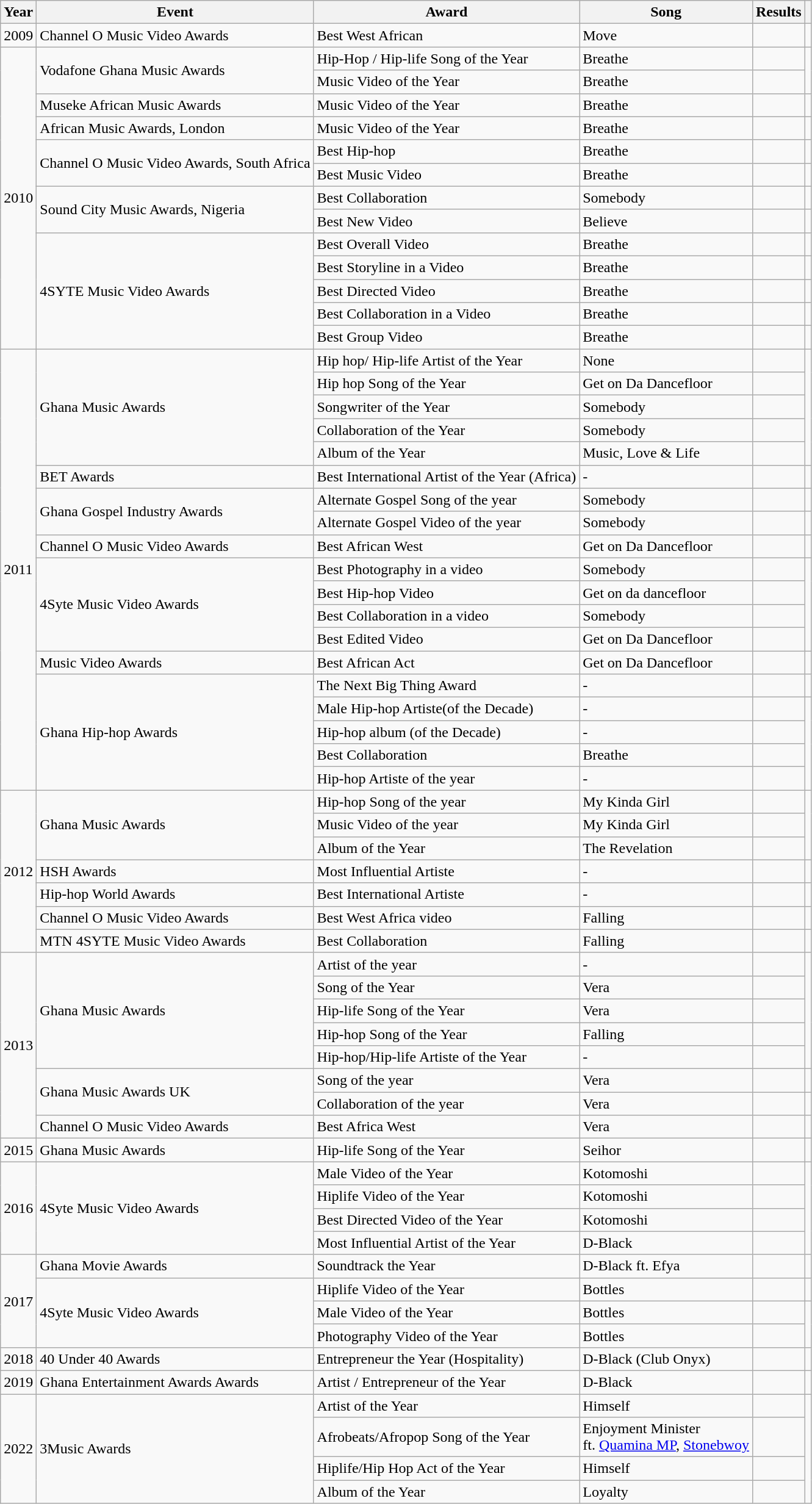<table class="wikitable">
<tr>
<th>Year</th>
<th>Event</th>
<th>Award</th>
<th>Song</th>
<th>Results</th>
<th></th>
</tr>
<tr>
<td>2009</td>
<td>Channel O Music Video Awards</td>
<td>Best West African</td>
<td>Move</td>
<td></td>
<td></td>
</tr>
<tr>
<td rowspan=13>2010</td>
<td rowspan=2>Vodafone Ghana Music Awards</td>
<td>Hip-Hop / Hip-life Song of the Year</td>
<td>Breathe</td>
<td></td>
<td rowspan="2"></td>
</tr>
<tr>
<td>Music Video of the Year</td>
<td>Breathe</td>
<td></td>
</tr>
<tr>
<td>Museke African Music Awards</td>
<td>Music Video of the Year</td>
<td>Breathe</td>
<td></td>
<td></td>
</tr>
<tr>
<td>African Music Awards, London</td>
<td>Music Video of the Year</td>
<td>Breathe</td>
<td></td>
<td></td>
</tr>
<tr>
<td rowspan=2>Channel O Music Video Awards, South Africa</td>
<td>Best Hip-hop</td>
<td>Breathe</td>
<td></td>
<td></td>
</tr>
<tr>
<td>Best Music Video</td>
<td>Breathe</td>
<td></td>
<td></td>
</tr>
<tr>
<td rowspan=2>Sound City Music Awards, Nigeria</td>
<td>Best Collaboration</td>
<td>Somebody</td>
<td></td>
<td></td>
</tr>
<tr>
<td>Best New Video</td>
<td>Believe</td>
<td></td>
<td></td>
</tr>
<tr>
<td rowspan=5>4SYTE Music Video Awards</td>
<td>Best Overall Video</td>
<td>Breathe</td>
<td></td>
<td></td>
</tr>
<tr>
<td>Best Storyline in a Video</td>
<td>Breathe</td>
<td></td>
<td></td>
</tr>
<tr>
<td>Best Directed Video</td>
<td>Breathe</td>
<td></td>
<td></td>
</tr>
<tr>
<td>Best Collaboration in a Video</td>
<td>Breathe</td>
<td></td>
<td></td>
</tr>
<tr>
<td>Best Group Video</td>
<td>Breathe</td>
<td></td>
<td></td>
</tr>
<tr>
<td rowspan=19>2011</td>
<td rowspan=5>Ghana Music Awards</td>
<td>Hip hop/ Hip-life Artist of the Year</td>
<td>None</td>
<td></td>
<td rowspan="5"></td>
</tr>
<tr>
<td>Hip hop Song of the Year</td>
<td>Get on Da Dancefloor</td>
<td></td>
</tr>
<tr>
<td>Songwriter of the Year</td>
<td>Somebody</td>
<td></td>
</tr>
<tr>
<td>Collaboration of the Year</td>
<td>Somebody</td>
<td></td>
</tr>
<tr>
<td>Album of the Year</td>
<td>Music, Love & Life</td>
<td></td>
</tr>
<tr>
<td>BET Awards</td>
<td>Best International Artist of the Year (Africa)</td>
<td>-</td>
<td></td>
<td></td>
</tr>
<tr>
<td rowspan=2>Ghana Gospel Industry Awards</td>
<td>Alternate Gospel Song of the year</td>
<td>Somebody</td>
<td></td>
<td></td>
</tr>
<tr>
<td>Alternate Gospel Video of the year</td>
<td>Somebody</td>
<td></td>
<td></td>
</tr>
<tr>
<td>Channel O Music Video Awards</td>
<td>Best African West</td>
<td>Get on Da Dancefloor</td>
<td></td>
<td></td>
</tr>
<tr>
<td rowspan=4>4Syte Music Video Awards</td>
<td>Best Photography in a video</td>
<td>Somebody</td>
<td></td>
<td rowspan="4"></td>
</tr>
<tr>
<td>Best Hip-hop Video</td>
<td>Get on da dancefloor</td>
<td></td>
</tr>
<tr>
<td>Best Collaboration in a video</td>
<td>Somebody</td>
<td></td>
</tr>
<tr>
<td>Best Edited Video</td>
<td>Get on Da Dancefloor</td>
<td></td>
</tr>
<tr>
<td>Music Video Awards</td>
<td>Best African Act</td>
<td>Get on Da Dancefloor</td>
<td></td>
<td></td>
</tr>
<tr>
<td rowspan="5">Ghana Hip-hop Awards</td>
<td>The Next Big Thing Award</td>
<td>-</td>
<td></td>
<td></td>
</tr>
<tr>
<td>Male Hip-hop Artiste(of the Decade)</td>
<td>-</td>
<td></td>
<td rowspan="4"></td>
</tr>
<tr>
<td>Hip-hop album (of the Decade)</td>
<td>-</td>
<td></td>
</tr>
<tr>
<td>Best Collaboration</td>
<td>Breathe</td>
<td></td>
</tr>
<tr>
<td>Hip-hop Artiste of the year</td>
<td>-</td>
<td></td>
</tr>
<tr>
<td rowspan=7>2012</td>
<td rowspan=3>Ghana Music Awards</td>
<td>Hip-hop Song of the year</td>
<td>My Kinda Girl</td>
<td></td>
<td rowspan="3"></td>
</tr>
<tr>
<td>Music Video of the year</td>
<td>My Kinda Girl</td>
<td></td>
</tr>
<tr>
<td>Album of the Year</td>
<td>The Revelation</td>
<td></td>
</tr>
<tr>
<td>HSH Awards</td>
<td>Most Influential Artiste</td>
<td>-</td>
<td></td>
<td></td>
</tr>
<tr>
<td>Hip-hop World Awards</td>
<td>Best International Artiste</td>
<td>-</td>
<td></td>
<td></td>
</tr>
<tr>
<td>Channel O Music Video Awards</td>
<td>Best West Africa video</td>
<td>Falling</td>
<td></td>
<td></td>
</tr>
<tr>
<td>MTN 4SYTE Music Video Awards</td>
<td>Best Collaboration</td>
<td>Falling</td>
<td></td>
<td></td>
</tr>
<tr>
<td rowspan=8>2013</td>
<td rowspan=5>Ghana Music Awards</td>
<td>Artist of the year</td>
<td>-</td>
<td></td>
<td rowspan="5"></td>
</tr>
<tr>
<td>Song of the Year</td>
<td>Vera</td>
<td></td>
</tr>
<tr>
<td>Hip-life Song of the Year</td>
<td>Vera</td>
<td></td>
</tr>
<tr>
<td>Hip-hop Song of the Year</td>
<td>Falling</td>
<td></td>
</tr>
<tr>
<td>Hip-hop/Hip-life Artiste of the Year</td>
<td>-</td>
<td></td>
</tr>
<tr>
<td rowspan=2>Ghana Music Awards UK</td>
<td>Song of the year</td>
<td>Vera</td>
<td></td>
<td></td>
</tr>
<tr>
<td>Collaboration of the year</td>
<td>Vera</td>
<td></td>
<td></td>
</tr>
<tr>
<td>Channel O Music Video Awards</td>
<td>Best Africa West</td>
<td>Vera</td>
<td></td>
<td></td>
</tr>
<tr>
<td>2015</td>
<td>Ghana Music Awards</td>
<td>Hip-life Song of the Year</td>
<td>Seihor</td>
<td></td>
<td></td>
</tr>
<tr>
<td rowspan=4>2016</td>
<td rowspan="4">4Syte Music Video Awards</td>
<td>Male Video of the Year</td>
<td>Kotomoshi</td>
<td></td>
<td rowspan="4"></td>
</tr>
<tr>
<td>Hiplife Video of the Year</td>
<td>Kotomoshi</td>
<td></td>
</tr>
<tr>
<td>Best Directed Video of the Year</td>
<td>Kotomoshi</td>
<td></td>
</tr>
<tr>
<td>Most Influential Artist of the Year</td>
<td>D-Black</td>
<td></td>
</tr>
<tr>
<td rowspan=4>2017</td>
<td>Ghana Movie Awards</td>
<td>Soundtrack the Year</td>
<td>D-Black ft. Efya</td>
<td></td>
<td></td>
</tr>
<tr>
<td rowspan="3">4Syte Music Video Awards</td>
<td>Hiplife Video of the Year</td>
<td>Bottles</td>
<td></td>
<td></td>
</tr>
<tr>
<td>Male Video of the Year</td>
<td>Bottles</td>
<td></td>
<td rowspan="2"></td>
</tr>
<tr>
<td>Photography Video of the Year</td>
<td>Bottles</td>
<td></td>
</tr>
<tr>
<td>2018</td>
<td>40 Under 40 Awards</td>
<td>Entrepreneur the Year (Hospitality)</td>
<td>D-Black (Club Onyx)</td>
<td></td>
<td></td>
</tr>
<tr>
<td>2019</td>
<td>Ghana Entertainment Awards Awards</td>
<td>Artist / Entrepreneur of the Year</td>
<td>D-Black</td>
<td></td>
<td></td>
</tr>
<tr>
<td rowspan="4">2022</td>
<td rowspan="4">3Music Awards</td>
<td>Artist of the Year</td>
<td>Himself</td>
<td></td>
<td rowspan="4"></td>
</tr>
<tr>
<td>Afrobeats/Afropop Song of the Year</td>
<td>Enjoyment Minister<br>ft. <a href='#'>Quamina MP</a>, <a href='#'>Stonebwoy</a></td>
<td></td>
</tr>
<tr>
<td>Hiplife/Hip Hop Act of the Year</td>
<td>Himself</td>
<td></td>
</tr>
<tr>
<td>Album of the Year</td>
<td>Loyalty</td>
<td></td>
</tr>
</table>
